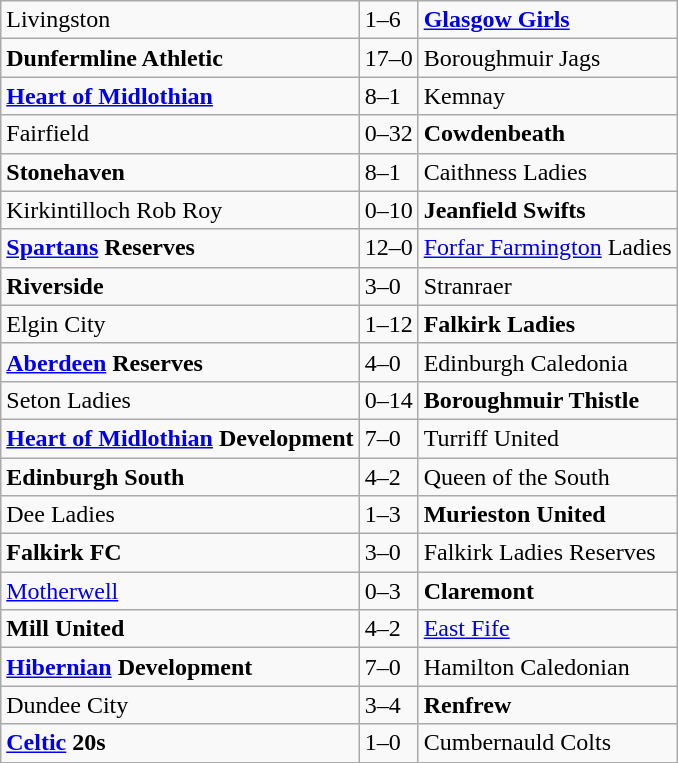<table class="wikitable">
<tr>
<td>Livingston</td>
<td>1–6</td>
<td><strong><a href='#'>Glasgow Girls</a></strong></td>
</tr>
<tr>
<td><strong>Dunfermline Athletic</strong></td>
<td>17–0</td>
<td>Boroughmuir Jags</td>
</tr>
<tr>
<td><strong><a href='#'>Heart of Midlothian</a></strong></td>
<td>8–1</td>
<td>Kemnay</td>
</tr>
<tr>
<td>Fairfield</td>
<td>0–32</td>
<td><strong>Cowdenbeath</strong></td>
</tr>
<tr>
<td><strong>Stonehaven </strong></td>
<td>8–1</td>
<td>Caithness Ladies</td>
</tr>
<tr>
<td>Kirkintilloch Rob Roy</td>
<td>0–10</td>
<td><strong>Jeanfield Swifts</strong></td>
</tr>
<tr>
<td><strong><a href='#'>Spartans</a> Reserves</strong></td>
<td>12–0</td>
<td><a href='#'>Forfar Farmington</a> Ladies</td>
</tr>
<tr>
<td><strong>Riverside</strong></td>
<td>3–0</td>
<td>Stranraer</td>
</tr>
<tr>
<td>Elgin City</td>
<td>1–12</td>
<td><strong>Falkirk Ladies</strong></td>
</tr>
<tr>
<td><strong><a href='#'>Aberdeen</a> Reserves</strong></td>
<td>4–0</td>
<td>Edinburgh Caledonia</td>
</tr>
<tr>
<td>Seton Ladies</td>
<td>0–14</td>
<td><strong>Boroughmuir Thistle</strong></td>
</tr>
<tr>
<td><strong><a href='#'>Heart of Midlothian</a> Development</strong></td>
<td>7–0</td>
<td>Turriff United</td>
</tr>
<tr>
<td><strong>Edinburgh South</strong></td>
<td>4–2</td>
<td>Queen of the South</td>
</tr>
<tr>
<td>Dee Ladies</td>
<td>1–3</td>
<td><strong>Murieston United</strong></td>
</tr>
<tr>
<td><strong>Falkirk FC</strong></td>
<td>3–0</td>
<td>Falkirk Ladies Reserves</td>
</tr>
<tr>
<td><a href='#'>Motherwell</a></td>
<td>0–3</td>
<td><strong>Claremont</strong></td>
</tr>
<tr>
<td><strong>Mill United</strong></td>
<td>4–2</td>
<td><a href='#'>East Fife</a></td>
</tr>
<tr>
<td><strong><a href='#'>Hibernian</a> Development</strong></td>
<td>7–0</td>
<td>Hamilton Caledonian</td>
</tr>
<tr>
<td>Dundee City</td>
<td>3–4</td>
<td><strong>Renfrew</strong></td>
</tr>
<tr>
<td><strong><a href='#'>Celtic</a> 20s</strong></td>
<td>1–0</td>
<td>Cumbernauld Colts</td>
</tr>
</table>
